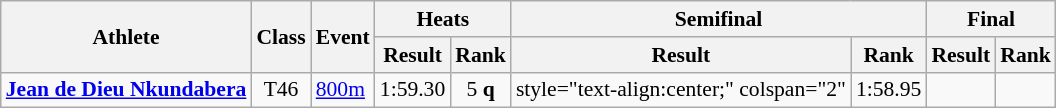<table class=wikitable style="font-size:90%">
<tr>
<th rowspan="2">Athlete</th>
<th rowspan="2">Class</th>
<th rowspan="2">Event</th>
<th colspan="2">Heats</th>
<th colspan="2">Semifinal</th>
<th colspan="2">Final</th>
</tr>
<tr>
<th>Result</th>
<th>Rank</th>
<th>Result</th>
<th>Rank</th>
<th>Result</th>
<th>Rank</th>
</tr>
<tr>
<td><strong><a href='#'>Jean de Dieu Nkundabera</a></strong></td>
<td style="text-align:center;">T46</td>
<td><a href='#'>800m</a></td>
<td style="text-align:center;">1:59.30</td>
<td style="text-align:center;">5 <strong>q</strong></td>
<td>style="text-align:center;" colspan="2" </td>
<td style="text-align:center;">1:58.95</td>
<td style="text-align:center;"></td>
</tr>
</table>
